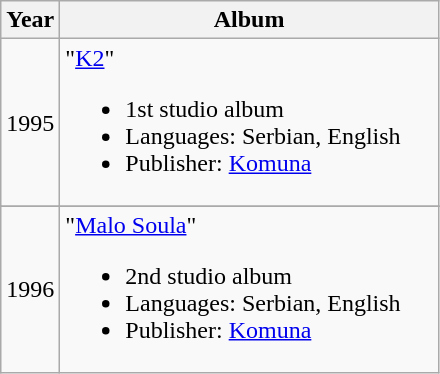<table class="wikitable">
<tr>
<th width="18" rowspan="1">Year</th>
<th width="245" rowspan="1">Album</th>
</tr>
<tr>
<td>1995</td>
<td>"<a href='#'>K2</a>"<br><ul><li>1st studio album</li><li>Languages: Serbian, English</li><li>Publisher: <a href='#'>Komuna</a></li></ul></td>
</tr>
<tr>
</tr>
<tr bgcolor=|>
</tr>
<tr>
<td>1996</td>
<td>"<a href='#'>Malo Soula</a>"<br><ul><li>2nd studio album</li><li>Languages: Serbian, English</li><li>Publisher: <a href='#'>Komuna</a></li></ul></td>
</tr>
</table>
